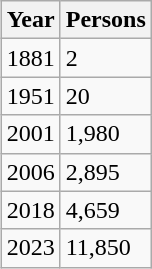<table class="wikitable" style="float:right">
<tr>
<th>Year</th>
<th>Persons</th>
</tr>
<tr>
<td>1881</td>
<td>2</td>
</tr>
<tr>
<td>1951</td>
<td>20</td>
</tr>
<tr>
<td>2001</td>
<td>1,980</td>
</tr>
<tr>
<td>2006</td>
<td>2,895</td>
</tr>
<tr>
<td>2018</td>
<td>4,659</td>
</tr>
<tr>
<td>2023</td>
<td>11,850</td>
</tr>
</table>
